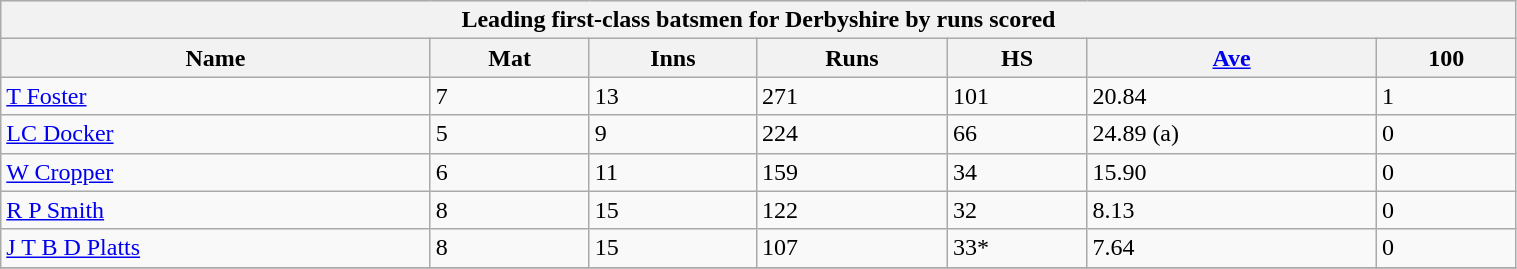<table class="wikitable" width="80%">
<tr bgcolor="#efefef">
<th colspan=7>Leading first-class batsmen for Derbyshire by runs scored</th>
</tr>
<tr bgcolor="#efefef">
<th>Name</th>
<th>Mat</th>
<th>Inns</th>
<th>Runs</th>
<th>HS</th>
<th><a href='#'>Ave</a></th>
<th>100</th>
</tr>
<tr>
<td><a href='#'>T Foster</a></td>
<td>7</td>
<td>13</td>
<td>271</td>
<td>101</td>
<td>20.84</td>
<td>1</td>
</tr>
<tr>
<td><a href='#'>LC Docker</a></td>
<td>5</td>
<td>9</td>
<td>224</td>
<td>66</td>
<td>24.89 (a)</td>
<td>0</td>
</tr>
<tr>
<td><a href='#'>W Cropper</a></td>
<td>6</td>
<td>11</td>
<td>159</td>
<td>34</td>
<td>15.90</td>
<td>0</td>
</tr>
<tr>
<td><a href='#'>R P Smith</a></td>
<td>8</td>
<td>15</td>
<td>122</td>
<td>32</td>
<td>8.13</td>
<td>0</td>
</tr>
<tr>
<td><a href='#'>J T B D Platts</a></td>
<td>8</td>
<td>15</td>
<td>107</td>
<td>33*</td>
<td>7.64</td>
<td>0</td>
</tr>
<tr>
</tr>
</table>
